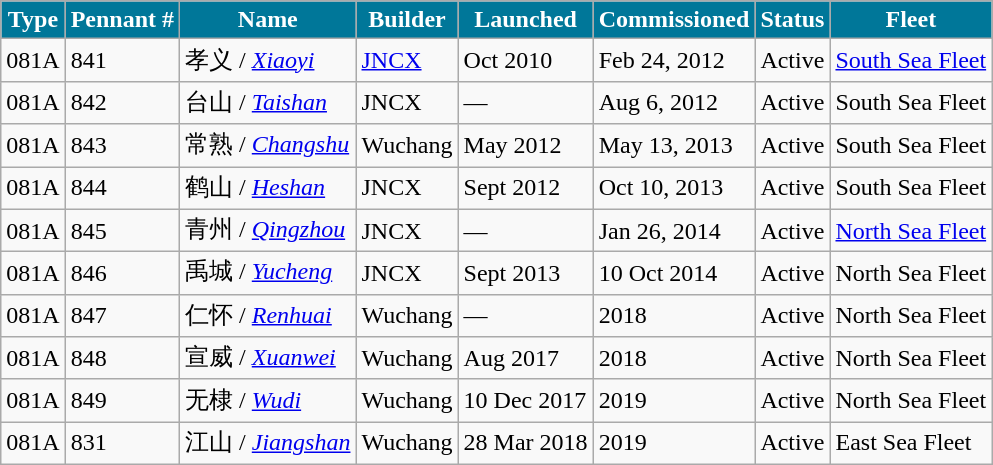<table class="wikitable">
<tr>
<th style="background:#079;color:#fff;">Type</th>
<th style="background:#079;color:#fff;">Pennant #</th>
<th style="background:#079;color:#fff;">Name</th>
<th style="background:#079;color:#fff;">Builder</th>
<th style="background:#079;color:#fff;">Launched</th>
<th style="background:#079;color:#fff;">Commissioned</th>
<th style="background:#079;color:#fff;">Status</th>
<th style="background:#079;color:#fff;">Fleet</th>
</tr>
<tr>
<td>081A</td>
<td>841</td>
<td>孝义 / <em><a href='#'>Xiaoyi</a></em></td>
<td><a href='#'>JNCX</a></td>
<td>Oct 2010</td>
<td>Feb 24, 2012</td>
<td>Active</td>
<td><a href='#'>South Sea Fleet</a></td>
</tr>
<tr>
<td>081A</td>
<td>842</td>
<td>台山 / <em><a href='#'>Taishan</a></em></td>
<td>JNCX</td>
<td>―</td>
<td>Aug 6, 2012</td>
<td>Active</td>
<td>South Sea Fleet</td>
</tr>
<tr>
<td>081A</td>
<td>843</td>
<td>常熟 / <em><a href='#'>Changshu</a></em></td>
<td>Wuchang</td>
<td>May 2012</td>
<td>May 13, 2013</td>
<td>Active</td>
<td>South Sea Fleet</td>
</tr>
<tr>
<td>081A</td>
<td>844</td>
<td>鹤山 / <em><a href='#'>Heshan</a></em></td>
<td>JNCX</td>
<td>Sept 2012</td>
<td>Oct 10, 2013</td>
<td>Active</td>
<td>South Sea Fleet</td>
</tr>
<tr>
<td>081A</td>
<td>845</td>
<td>青州 / <em><a href='#'>Qingzhou</a></em></td>
<td>JNCX</td>
<td>―</td>
<td>Jan 26, 2014</td>
<td>Active</td>
<td><a href='#'>North Sea Fleet</a></td>
</tr>
<tr>
<td>081A</td>
<td>846</td>
<td>禹城 / <em><a href='#'>Yucheng</a></em></td>
<td>JNCX</td>
<td>Sept 2013</td>
<td>10 Oct 2014</td>
<td>Active</td>
<td>North Sea Fleet</td>
</tr>
<tr>
<td>081A</td>
<td>847</td>
<td>仁怀 / <em><a href='#'>Renhuai</a></em></td>
<td>Wuchang</td>
<td>―</td>
<td>2018</td>
<td>Active</td>
<td>North Sea Fleet</td>
</tr>
<tr>
<td>081A</td>
<td>848</td>
<td>宣威 / <em><a href='#'>Xuanwei</a></em></td>
<td>Wuchang</td>
<td>Aug 2017</td>
<td>2018</td>
<td>Active</td>
<td>North Sea Fleet</td>
</tr>
<tr>
<td>081A</td>
<td>849</td>
<td>无棣 / <em><a href='#'>Wudi</a></em></td>
<td>Wuchang</td>
<td>10 Dec 2017</td>
<td>2019</td>
<td>Active</td>
<td>North Sea Fleet</td>
</tr>
<tr>
<td>081A</td>
<td>831</td>
<td>江山 / <em><a href='#'>Jiangshan</a></em></td>
<td>Wuchang</td>
<td>28 Mar 2018</td>
<td>2019</td>
<td>Active</td>
<td>East Sea Fleet</td>
</tr>
</table>
